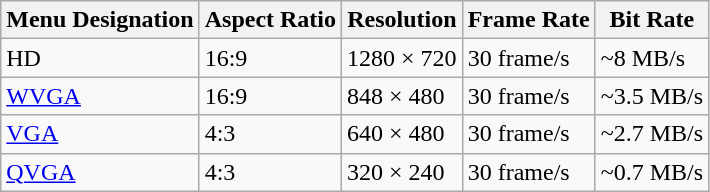<table class="wikitable plainlinks">
<tr>
<th>Menu Designation</th>
<th>Aspect Ratio</th>
<th>Resolution</th>
<th>Frame Rate</th>
<th>Bit Rate</th>
</tr>
<tr>
<td>HD</td>
<td>16:9</td>
<td>1280 × 720</td>
<td>30 frame/s</td>
<td>~8 MB/s</td>
</tr>
<tr>
<td><a href='#'>WVGA</a></td>
<td>16:9</td>
<td>848 × 480</td>
<td>30 frame/s</td>
<td>~3.5 MB/s</td>
</tr>
<tr>
<td><a href='#'>VGA</a></td>
<td>4:3</td>
<td>640 × 480</td>
<td>30 frame/s</td>
<td>~2.7 MB/s</td>
</tr>
<tr>
<td><a href='#'>QVGA</a></td>
<td>4:3</td>
<td>320 × 240</td>
<td>30 frame/s</td>
<td>~0.7 MB/s</td>
</tr>
</table>
